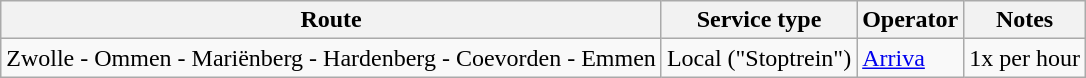<table class="wikitable">
<tr>
<th>Route</th>
<th>Service type</th>
<th>Operator</th>
<th>Notes</th>
</tr>
<tr>
<td>Zwolle - Ommen - Mariënberg - Hardenberg - Coevorden - Emmen</td>
<td>Local ("Stoptrein")</td>
<td><a href='#'>Arriva</a></td>
<td>1x per hour</td>
</tr>
</table>
